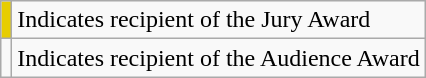<table class="wikitable" border="1">
<tr>
<td bgcolor="#E7CD00"></td>
<td>Indicates recipient of the Jury Award</td>
</tr>
<tr>
<td></td>
<td>Indicates recipient of the Audience Award</td>
</tr>
</table>
